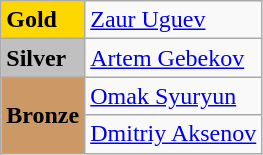<table class="wikitable">
<tr>
<td bgcolor="gold"><strong>Gold</strong></td>
<td> <a href='#'>Zaur Uguev</a></td>
</tr>
<tr>
<td bgcolor="silver"><strong>Silver</strong></td>
<td> <a href='#'>Artem Gebekov</a></td>
</tr>
<tr>
<td rowspan="2" bgcolor="#cc9966"><strong>Bronze</strong></td>
<td> <a href='#'>Omak Syuryun</a></td>
</tr>
<tr>
<td> <a href='#'>Dmitriy Aksenov</a></td>
</tr>
</table>
